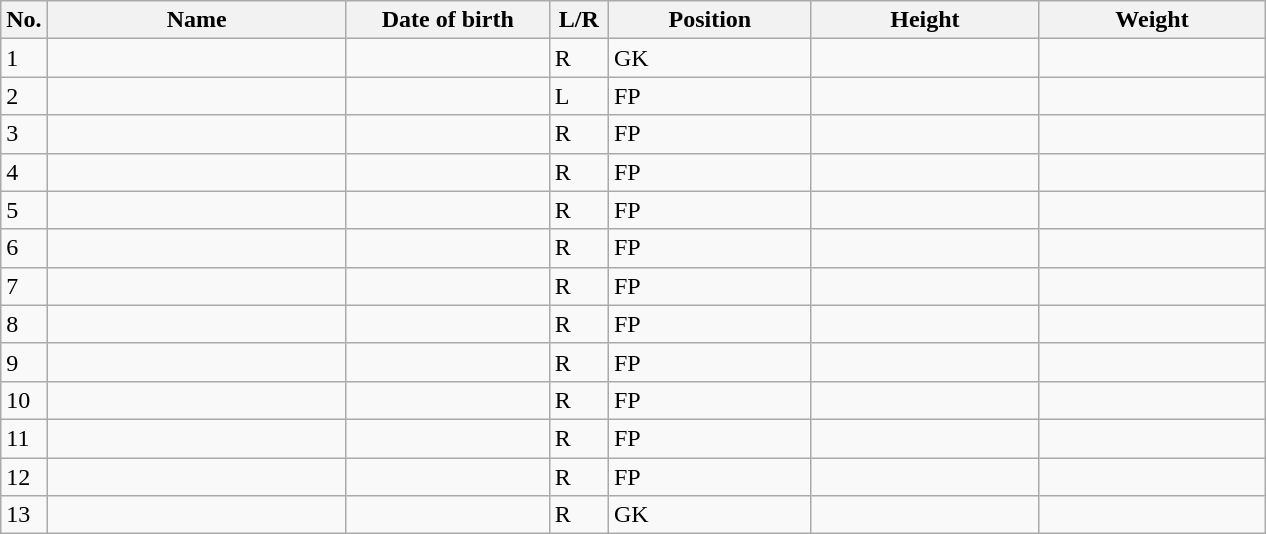<table class=wikitable sortable style=font-size:100%; text-align:center;>
<tr>
<th>No.</th>
<th style=width:12em>Name</th>
<th style=width:8em>Date of birth</th>
<th style=width:2em>L/R</th>
<th style=width:8em>Position</th>
<th style=width:9em>Height</th>
<th style=width:9em>Weight</th>
</tr>
<tr>
<td>1</td>
<td align=left></td>
<td></td>
<td>R</td>
<td>GK</td>
<td></td>
<td></td>
</tr>
<tr>
<td>2</td>
<td align=left></td>
<td></td>
<td>L</td>
<td>FP</td>
<td></td>
<td></td>
</tr>
<tr>
<td>3</td>
<td align=left></td>
<td></td>
<td>R</td>
<td>FP</td>
<td></td>
<td></td>
</tr>
<tr>
<td>4</td>
<td align=left></td>
<td></td>
<td>R</td>
<td>FP</td>
<td></td>
<td></td>
</tr>
<tr>
<td>5</td>
<td align=left></td>
<td></td>
<td>R</td>
<td>FP</td>
<td></td>
<td></td>
</tr>
<tr>
<td>6</td>
<td align=left></td>
<td></td>
<td>R</td>
<td>FP</td>
<td></td>
<td></td>
</tr>
<tr>
<td>7</td>
<td align=left></td>
<td></td>
<td>R</td>
<td>FP</td>
<td></td>
<td></td>
</tr>
<tr>
<td>8</td>
<td align=left></td>
<td></td>
<td>R</td>
<td>FP</td>
<td></td>
<td></td>
</tr>
<tr>
<td>9</td>
<td align=left></td>
<td></td>
<td>R</td>
<td>FP</td>
<td></td>
<td></td>
</tr>
<tr>
<td>10</td>
<td align=left></td>
<td></td>
<td>R</td>
<td>FP</td>
<td></td>
<td></td>
</tr>
<tr>
<td>11</td>
<td align=left></td>
<td></td>
<td>R</td>
<td>FP</td>
<td></td>
<td></td>
</tr>
<tr>
<td>12</td>
<td align=left></td>
<td></td>
<td>R</td>
<td>FP</td>
<td></td>
<td></td>
</tr>
<tr>
<td>13</td>
<td align=left></td>
<td></td>
<td>R</td>
<td>GK</td>
<td></td>
<td></td>
</tr>
</table>
